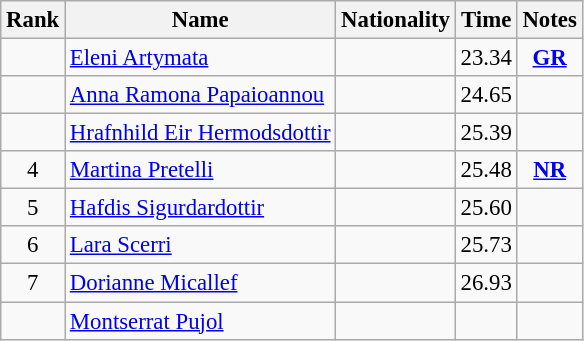<table class="wikitable sortable" style="text-align:center; font-size:95%">
<tr>
<th>Rank</th>
<th>Name</th>
<th>Nationality</th>
<th>Time</th>
<th>Notes</th>
</tr>
<tr>
<td></td>
<td align=left><a href='#'>Eleni Artymata</a></td>
<td align=left></td>
<td>23.34</td>
<td><strong><a href='#'>GR</a></strong></td>
</tr>
<tr>
<td></td>
<td align=left><a href='#'>Anna Ramona Papaioannou</a></td>
<td align=left></td>
<td>24.65</td>
<td></td>
</tr>
<tr>
<td></td>
<td align=left><a href='#'>Hrafnhild Eir Hermodsdottir</a></td>
<td align=left></td>
<td>25.39</td>
<td></td>
</tr>
<tr>
<td>4</td>
<td align=left><a href='#'>Martina Pretelli</a></td>
<td align=left></td>
<td>25.48</td>
<td><strong><a href='#'>NR</a></strong></td>
</tr>
<tr>
<td>5</td>
<td align=left><a href='#'>Hafdis Sigurdardottir</a></td>
<td align=left></td>
<td>25.60</td>
<td></td>
</tr>
<tr>
<td>6</td>
<td align=left><a href='#'>Lara Scerri</a></td>
<td align=left></td>
<td>25.73</td>
<td></td>
</tr>
<tr>
<td>7</td>
<td align=left><a href='#'>Dorianne Micallef</a></td>
<td align=left></td>
<td>26.93</td>
<td></td>
</tr>
<tr>
<td></td>
<td align=left><a href='#'>Montserrat Pujol</a></td>
<td align=left></td>
<td></td>
<td></td>
</tr>
</table>
